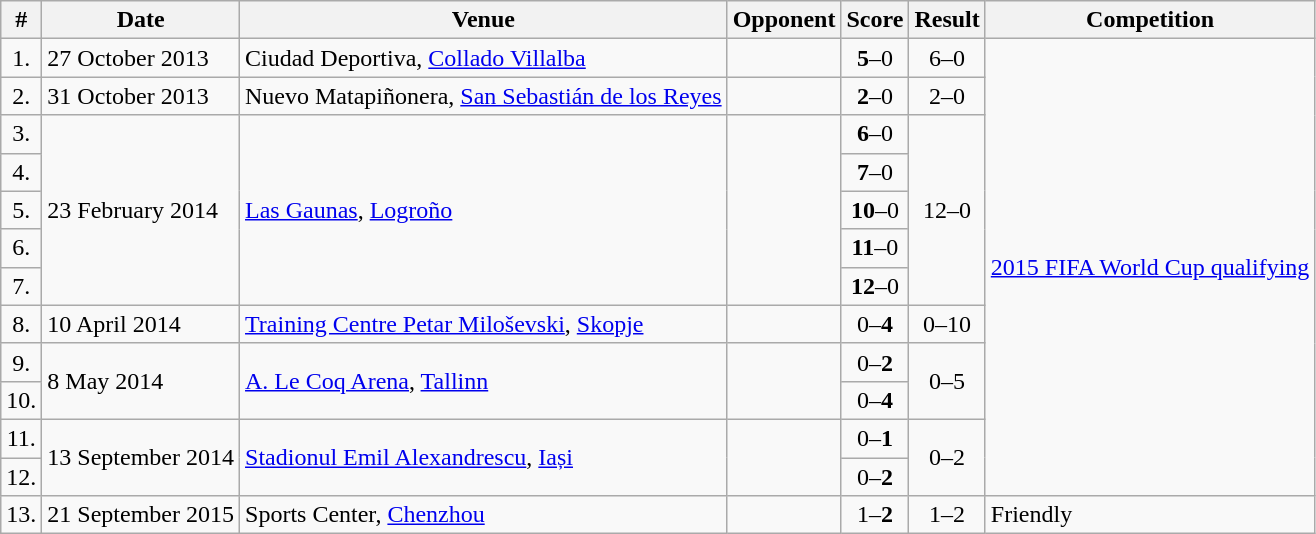<table class="wikitable">
<tr>
<th>#</th>
<th>Date</th>
<th>Venue</th>
<th>Opponent</th>
<th>Score</th>
<th>Result</th>
<th>Competition</th>
</tr>
<tr>
<td align="center">1.</td>
<td>27 October 2013</td>
<td>Ciudad Deportiva, <a href='#'>Collado Villalba</a></td>
<td></td>
<td align=center><strong>5</strong>–0</td>
<td align=center>6–0</td>
<td rowspan=12><a href='#'>2015 FIFA World Cup qualifying</a></td>
</tr>
<tr>
<td align="center">2.</td>
<td>31 October 2013</td>
<td>Nuevo Matapiñonera, <a href='#'>San Sebastián de los Reyes</a></td>
<td></td>
<td align=center><strong>2</strong>–0</td>
<td align=center>2–0</td>
</tr>
<tr>
<td align="center">3.</td>
<td rowspan="5">23 February 2014</td>
<td rowspan="5"><a href='#'>Las Gaunas</a>, <a href='#'>Logroño</a></td>
<td rowspan="5"></td>
<td align="center"><strong>6</strong>–0</td>
<td align="center" rowspan="5">12–0</td>
</tr>
<tr>
<td align="center">4.</td>
<td align="center"><strong>7</strong>–0</td>
</tr>
<tr>
<td align="center">5.</td>
<td align="center"><strong>10</strong>–0</td>
</tr>
<tr>
<td align="center">6.</td>
<td align="center"><strong>11</strong>–0</td>
</tr>
<tr>
<td align="center">7.</td>
<td align="center"><strong>12</strong>–0</td>
</tr>
<tr>
<td align="center">8.</td>
<td>10 April 2014</td>
<td><a href='#'>Training Centre Petar Miloševski</a>, <a href='#'>Skopje</a></td>
<td></td>
<td align="center">0–<strong>4</strong></td>
<td align=center>0–10</td>
</tr>
<tr>
<td align="center">9.</td>
<td rowspan="2">8 May 2014</td>
<td rowspan="2"><a href='#'>A. Le Coq Arena</a>, <a href='#'>Tallinn</a></td>
<td rowspan="2"></td>
<td align="center">0–<strong>2</strong></td>
<td rowspan="2" align=center>0–5</td>
</tr>
<tr>
<td align="center">10.</td>
<td align="center">0–<strong>4</strong></td>
</tr>
<tr>
<td align="center">11.</td>
<td rowspan="2">13 September 2014</td>
<td rowspan="2"><a href='#'>Stadionul Emil Alexandrescu</a>, <a href='#'>Iași</a></td>
<td rowspan="2"></td>
<td align=center>0–<strong>1</strong></td>
<td rowspan="2" align=center>0–2</td>
</tr>
<tr>
<td align="center">12.</td>
<td align="center">0–<strong>2</strong></td>
</tr>
<tr>
<td align="center">13.</td>
<td>21 September 2015</td>
<td>Sports Center, <a href='#'>Chenzhou</a></td>
<td></td>
<td align=center>1–<strong>2</strong></td>
<td align=center>1–2</td>
<td>Friendly</td>
</tr>
</table>
